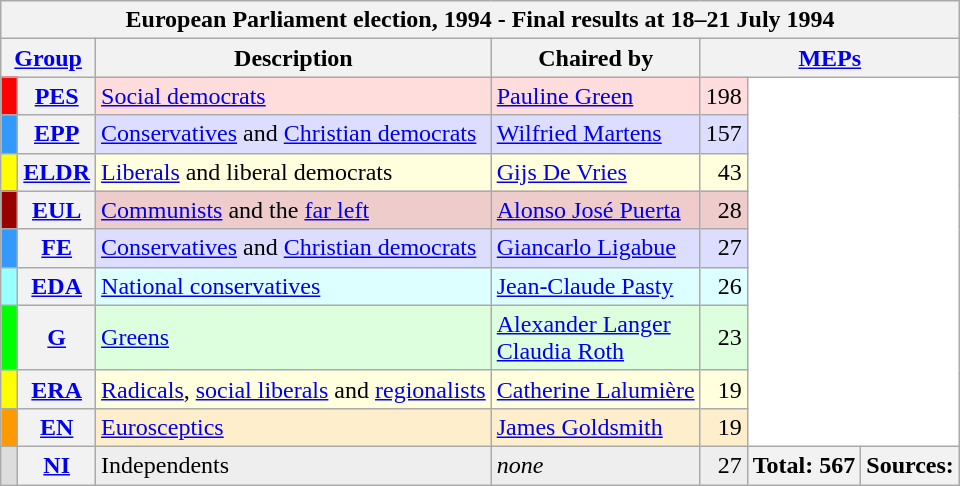<table class="wikitable">
<tr>
<th colspan="7">European Parliament election, 1994 - Final results at 18–21 July 1994</th>
</tr>
<tr>
<th colspan="2"><a href='#'>Group</a></th>
<th>Description</th>
<th>Chaired by</th>
<th colspan=3><a href='#'>MEPs</a></th>
</tr>
<tr>
<th style="background-color:#FF0000; width: 3px;"> </th>
<th><a href='#'>PES</a></th>
<td style="background-color:#FFDDDD;"><a href='#'>Social democrats</a></td>
<td style="background-color:#FFDDDD;"><a href='#'>Pauline Green</a></td>
<td style="background-color:#FFDDDD;text-align:right;">198</td>
<td rowspan="9" colspan="2" style="text-align:center;vertical-align:middle;background:#FFFFFF"></td>
</tr>
<tr>
<th style="background-color:#3399FF; width: 3px;"> </th>
<th><a href='#'>EPP</a></th>
<td style="background-color:#DDDDFF;"><a href='#'>Conservatives</a> and <a href='#'>Christian democrats</a></td>
<td style="background-color:#DDDDFF;"><a href='#'>Wilfried Martens</a></td>
<td style="background-color:#DDDDFF;text-align:right;">157</td>
</tr>
<tr>
<th style="background-color:#FFFF00; width: 3px;"> </th>
<th><a href='#'>ELDR</a></th>
<td style="background-color:#FFFFDD;"><a href='#'>Liberals</a> and liberal democrats</td>
<td style="background-color:#FFFFDD;"><a href='#'>Gijs De Vries</a></td>
<td style="background-color:#FFFFDD;text-align:right;">43</td>
</tr>
<tr>
<th style="background-color:#990000; width: 3px;"> </th>
<th><a href='#'>EUL</a></th>
<td style="background-color:#EECCCC;"><a href='#'>Communists</a> and the <a href='#'>far left</a></td>
<td style="background-color:#EECCCC;"><a href='#'>Alonso José Puerta</a></td>
<td style="background-color:#EECCCC;text-align:right;">28</td>
</tr>
<tr>
<th style="background-color:#3399FF; width: 3px;"> </th>
<th><a href='#'>FE</a></th>
<td style="background-color:#DDDDFF;"><a href='#'>Conservatives</a> and <a href='#'>Christian democrats</a></td>
<td style="background-color:#DDDDFF;"><a href='#'>Giancarlo Ligabue</a></td>
<td style="background-color:#DDDDFF;text-align:right;">27</td>
</tr>
<tr>
<th style="background-color:#99FFFF; width: 3px;"> </th>
<th><a href='#'>EDA</a></th>
<td style="background-color:#DDFFFF;"><a href='#'>National conservatives</a></td>
<td style="background-color:#DDFFFF;"><a href='#'>Jean-Claude Pasty</a></td>
<td style="background-color:#DDFFFF;text-align:right;">26</td>
</tr>
<tr>
<th style="background-color:#00FF00; width: 3px;"> </th>
<th><a href='#'>G</a></th>
<td style="background-color:#DDFFDD;"><a href='#'>Greens</a></td>
<td style="background-color:#DDFFDD;"><a href='#'>Alexander Langer</a><br><a href='#'>Claudia Roth</a></td>
<td style="background-color:#DDFFDD;text-align:right;">23</td>
</tr>
<tr>
<th style="background-color:#FFFF00; width: 3px;"> </th>
<th><a href='#'>ERA</a></th>
<td style="background-color:#FFFFDD;"><a href='#'>Radicals</a>, <a href='#'>social liberals</a> and <a href='#'>regionalists</a></td>
<td style="background-color:#FFFFDD;"><a href='#'>Catherine Lalumière</a></td>
<td style="background-color:#FFFFDD;text-align:right;">19</td>
</tr>
<tr>
<th style="background-color:#FF9900; width: 3px;"> </th>
<th><a href='#'>EN</a></th>
<td style="background-color:#FFEECC;"><a href='#'>Eurosceptics</a></td>
<td style="background-color:#FFEECC;"><a href='#'>James Goldsmith</a></td>
<td style="background-color:#FFEECC;text-align:right;">19</td>
</tr>
<tr>
<th style="background-color:#DDDDDD; width: 3px;"> </th>
<th><a href='#'>NI</a></th>
<td style="background-color:#EEEEEE;">Independents</td>
<td style="background-color:#EEEEEE;"><em>none</em></td>
<td style="background-color:#EEEEEE;text-align:right;">27</td>
<th>Total: 567</th>
<th>Sources: </th>
</tr>
</table>
